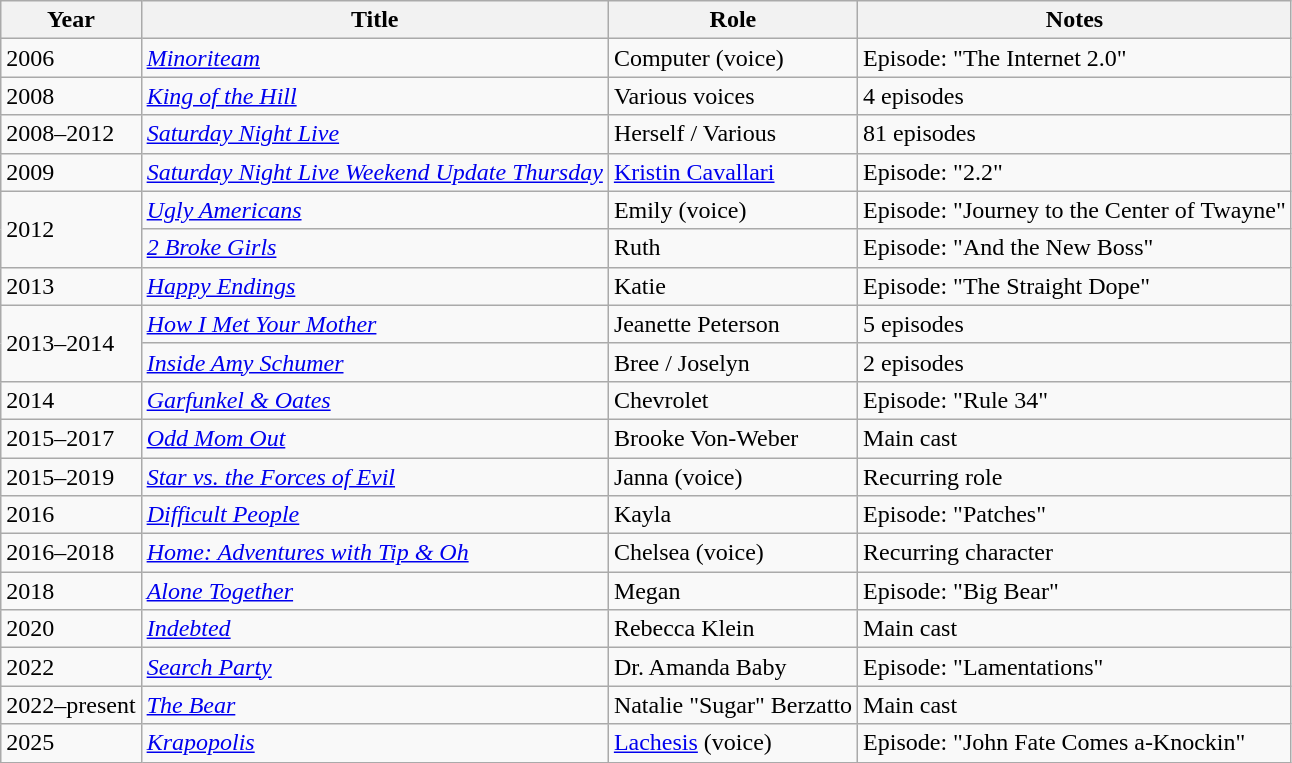<table class="wikitable sortable">
<tr>
<th>Year</th>
<th>Title</th>
<th>Role</th>
<th class="unsortable">Notes</th>
</tr>
<tr>
<td>2006</td>
<td><em><a href='#'>Minoriteam</a></em></td>
<td>Computer (voice)</td>
<td>Episode: "The Internet 2.0"</td>
</tr>
<tr>
<td>2008</td>
<td><em><a href='#'>King of the Hill</a></em></td>
<td>Various voices</td>
<td>4 episodes</td>
</tr>
<tr>
<td>2008–2012</td>
<td><em><a href='#'>Saturday Night Live</a></em></td>
<td>Herself / Various</td>
<td>81 episodes</td>
</tr>
<tr>
<td>2009</td>
<td><em><a href='#'>Saturday Night Live Weekend Update Thursday</a></em></td>
<td><a href='#'>Kristin Cavallari</a></td>
<td>Episode: "2.2"</td>
</tr>
<tr>
<td rowspan="2">2012</td>
<td><em><a href='#'>Ugly Americans</a></em></td>
<td>Emily (voice)</td>
<td>Episode: "Journey to the Center of Twayne"</td>
</tr>
<tr>
<td><em><a href='#'>2 Broke Girls</a></em></td>
<td>Ruth</td>
<td>Episode: "And the New Boss"</td>
</tr>
<tr>
<td>2013</td>
<td><em><a href='#'>Happy Endings</a></em></td>
<td>Katie</td>
<td>Episode: "The Straight Dope"</td>
</tr>
<tr>
<td rowspan="2">2013–2014</td>
<td><em><a href='#'>How I Met Your Mother</a></em></td>
<td>Jeanette Peterson</td>
<td>5 episodes</td>
</tr>
<tr>
<td><em><a href='#'>Inside Amy Schumer</a></em></td>
<td>Bree / Joselyn</td>
<td>2 episodes</td>
</tr>
<tr>
<td>2014</td>
<td><em><a href='#'>Garfunkel & Oates</a></em></td>
<td>Chevrolet</td>
<td>Episode: "Rule 34"</td>
</tr>
<tr>
<td>2015–2017</td>
<td><em><a href='#'>Odd Mom Out</a></em></td>
<td>Brooke Von-Weber</td>
<td>Main cast</td>
</tr>
<tr>
<td>2015–2019</td>
<td><em><a href='#'>Star vs. the Forces of Evil</a></em></td>
<td>Janna (voice)</td>
<td>Recurring role</td>
</tr>
<tr>
<td>2016</td>
<td><em><a href='#'>Difficult People</a></em></td>
<td>Kayla</td>
<td>Episode: "Patches"</td>
</tr>
<tr>
<td>2016–2018</td>
<td><em><a href='#'>Home: Adventures with Tip & Oh</a></em></td>
<td>Chelsea (voice)</td>
<td>Recurring character</td>
</tr>
<tr>
<td>2018</td>
<td><em><a href='#'>Alone Together</a></em></td>
<td>Megan</td>
<td>Episode: "Big Bear"</td>
</tr>
<tr>
<td>2020</td>
<td><em><a href='#'>Indebted</a></em></td>
<td>Rebecca Klein</td>
<td>Main cast</td>
</tr>
<tr>
<td>2022</td>
<td><em><a href='#'>Search Party</a></em></td>
<td>Dr. Amanda Baby</td>
<td>Episode: "Lamentations"</td>
</tr>
<tr>
<td>2022–present</td>
<td><em><a href='#'>The Bear</a></em></td>
<td>Natalie "Sugar" Berzatto</td>
<td>Main cast</td>
</tr>
<tr>
<td>2025</td>
<td><em><a href='#'>Krapopolis</a></em></td>
<td><a href='#'>Lachesis</a> (voice)</td>
<td>Episode: "John Fate Comes a-Knockin"</td>
</tr>
</table>
